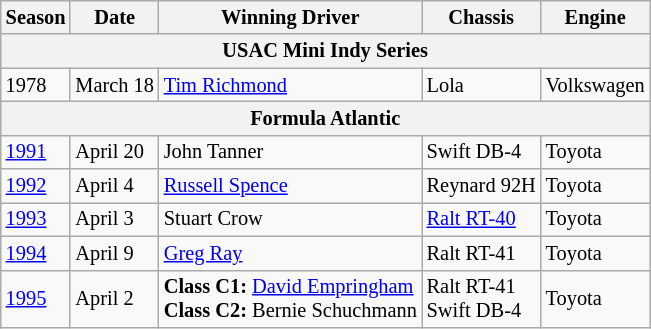<table class="wikitable" style="font-size: 85%;">
<tr>
<th>Season</th>
<th>Date</th>
<th>Winning Driver</th>
<th>Chassis</th>
<th>Engine</th>
</tr>
<tr>
<th colspan="5">USAC Mini Indy Series</th>
</tr>
<tr>
<td>1978</td>
<td>March 18</td>
<td> <a href='#'>Tim Richmond</a></td>
<td>Lola</td>
<td>Volkswagen</td>
</tr>
<tr>
<th colspan="5">Formula Atlantic</th>
</tr>
<tr>
<td><a href='#'>1991</a></td>
<td>April 20</td>
<td>John Tanner</td>
<td>Swift DB-4</td>
<td>Toyota</td>
</tr>
<tr>
<td><a href='#'>1992</a></td>
<td>April 4</td>
<td><a href='#'>Russell Spence</a></td>
<td>Reynard 92H</td>
<td>Toyota</td>
</tr>
<tr>
<td><a href='#'>1993</a></td>
<td>April 3</td>
<td>Stuart Crow</td>
<td><a href='#'>Ralt RT-40</a></td>
<td>Toyota</td>
</tr>
<tr>
<td><a href='#'>1994</a></td>
<td>April 9</td>
<td><a href='#'>Greg Ray</a></td>
<td>Ralt RT-41</td>
<td>Toyota</td>
</tr>
<tr>
<td><a href='#'>1995</a></td>
<td>April 2</td>
<td><strong>Class C1:</strong> <a href='#'>David Empringham</a><br><strong>Class C2:</strong> Bernie Schuchmann</td>
<td>Ralt RT-41<br>	Swift DB-4</td>
<td rowspan:2>Toyota</td>
</tr>
</table>
